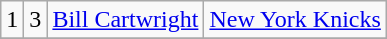<table class="wikitable">
<tr align="center" bgcolor="">
<td>1</td>
<td>3</td>
<td><a href='#'>Bill Cartwright</a></td>
<td><a href='#'>New York Knicks</a></td>
</tr>
<tr align="center" bgcolor="">
</tr>
</table>
